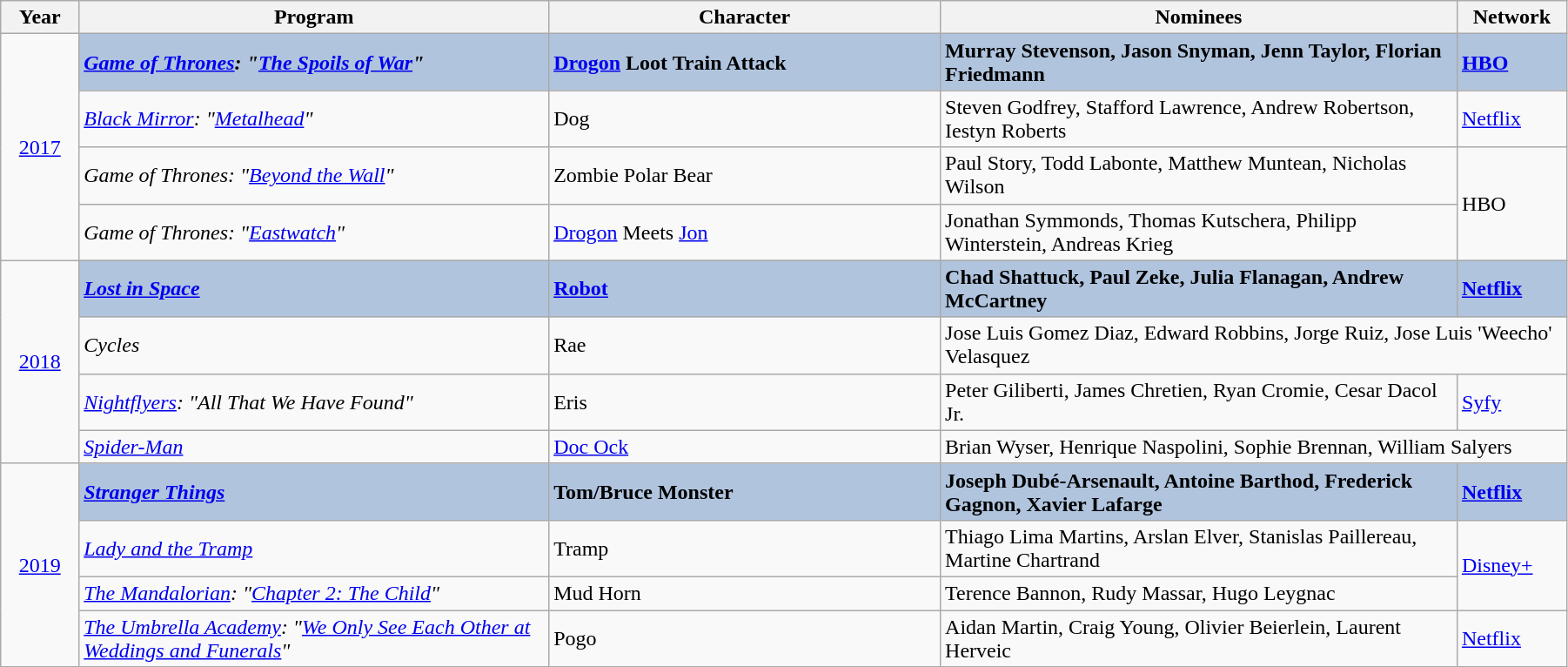<table class="wikitable" width="95%" cellpadding="5">
<tr>
<th width="5%">Year</th>
<th width="30%">Program</th>
<th width="25%">Character</th>
<th width="33%">Nominees</th>
<th width="8%">Network</th>
</tr>
<tr>
<td rowspan="4" style="text-align:center;"><a href='#'>2017</a><br></td>
<td style="background:#B0C4DE;"><strong><em><a href='#'>Game of Thrones</a>: "<a href='#'>The Spoils of War</a>"</em></strong></td>
<td style="background:#B0C4DE;"><strong><a href='#'>Drogon</a> Loot Train Attack</strong></td>
<td style="background:#B0C4DE;"><strong>Murray Stevenson, Jason Snyman, Jenn Taylor, Florian Friedmann</strong></td>
<td style="background:#B0C4DE;"><strong><a href='#'>HBO</a></strong></td>
</tr>
<tr>
<td><em><a href='#'>Black Mirror</a>: "<a href='#'>Metalhead</a>"</em></td>
<td>Dog</td>
<td>Steven Godfrey, Stafford Lawrence, Andrew Robertson, Iestyn Roberts</td>
<td><a href='#'>Netflix</a></td>
</tr>
<tr>
<td><em>Game of Thrones: "<a href='#'>Beyond the Wall</a>"</em></td>
<td>Zombie Polar Bear</td>
<td>Paul Story, Todd Labonte, Matthew Muntean, Nicholas Wilson</td>
<td rowspan="2">HBO</td>
</tr>
<tr>
<td><em>Game of Thrones: "<a href='#'>Eastwatch</a>"</em></td>
<td><a href='#'>Drogon</a> Meets <a href='#'>Jon</a></td>
<td>Jonathan Symmonds, Thomas Kutschera, Philipp Winterstein, Andreas Krieg</td>
</tr>
<tr>
<td rowspan="4" style="text-align:center;"><a href='#'>2018</a><br></td>
<td style="background:#B0C4DE;"><strong><em><a href='#'>Lost in Space</a></em></strong></td>
<td style="background:#B0C4DE;"><strong><a href='#'>Robot</a></strong></td>
<td style="background:#B0C4DE;"><strong>Chad Shattuck, Paul Zeke, Julia Flanagan, Andrew McCartney</strong></td>
<td style="background:#B0C4DE;"><strong><a href='#'>Netflix</a></strong></td>
</tr>
<tr>
<td><em>Cycles</em></td>
<td>Rae</td>
<td colspan="2">Jose Luis Gomez Diaz, Edward Robbins, Jorge Ruiz, Jose Luis 'Weecho' Velasquez</td>
</tr>
<tr>
<td><em><a href='#'>Nightflyers</a>: "All That We Have Found"</em></td>
<td>Eris</td>
<td>Peter Giliberti, James Chretien, Ryan Cromie, Cesar Dacol Jr.</td>
<td><a href='#'>Syfy</a></td>
</tr>
<tr>
<td><em><a href='#'>Spider-Man</a></em></td>
<td><a href='#'>Doc Ock</a></td>
<td colspan="2">Brian Wyser, Henrique Naspolini, Sophie Brennan, William Salyers</td>
</tr>
<tr>
<td rowspan="4" style="text-align:center;"><a href='#'>2019</a><br></td>
<td style="background:#B0C4DE;"><strong><em><a href='#'>Stranger Things</a></em></strong></td>
<td style="background:#B0C4DE;"><strong>Tom/Bruce Monster</strong></td>
<td style="background:#B0C4DE;"><strong>Joseph Dubé-Arsenault, Antoine Barthod, Frederick Gagnon, Xavier Lafarge</strong></td>
<td style="background:#B0C4DE;"><strong><a href='#'>Netflix</a></strong></td>
</tr>
<tr>
<td><em><a href='#'>Lady and the Tramp</a></em></td>
<td>Tramp</td>
<td>Thiago Lima Martins, Arslan Elver, Stanislas Paillereau, Martine Chartrand</td>
<td rowspan="2"><a href='#'>Disney+</a></td>
</tr>
<tr>
<td><em><a href='#'>The Mandalorian</a>: "<a href='#'>Chapter 2: The Child</a>"</em></td>
<td>Mud Horn</td>
<td>Terence Bannon, Rudy Massar, Hugo Leygnac</td>
</tr>
<tr>
<td><em><a href='#'>The Umbrella Academy</a>: "<a href='#'>We Only See Each Other at Weddings and Funerals</a>"</em></td>
<td>Pogo</td>
<td>Aidan Martin, Craig Young, Olivier Beierlein, Laurent Herveic</td>
<td><a href='#'>Netflix</a></td>
</tr>
</table>
